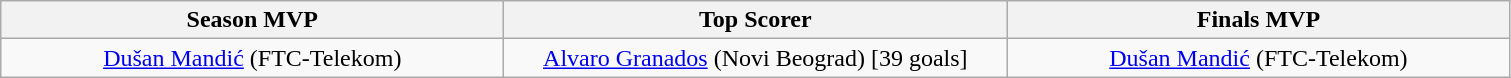<table class="wikitable" style="text-align:center">
<tr>
<th width=328>Season MVP</th>
<th width=328>Top Scorer</th>
<th width=328>Finals MVP</th>
</tr>
<tr>
<td> <a href='#'>Dušan Mandić</a> (FTC-Telekom)</td>
<td> <a href='#'>Alvaro Granados</a> (Novi Beograd) [39 goals]</td>
<td> <a href='#'>Dušan Mandić</a> (FTC-Telekom)</td>
</tr>
</table>
